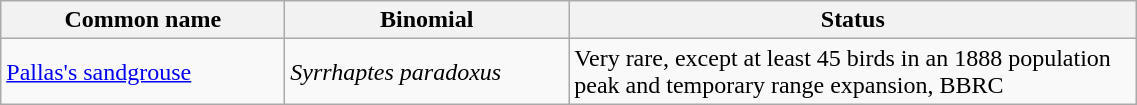<table width=60% class="wikitable">
<tr>
<th width=25%>Common name</th>
<th width=25%>Binomial</th>
<th width=50%>Status</th>
</tr>
<tr>
<td><a href='#'>Pallas's sandgrouse</a></td>
<td><em>Syrrhaptes paradoxus</em></td>
<td>Very rare, except at least 45 birds in an 1888 population peak and temporary range expansion, BBRC</td>
</tr>
</table>
